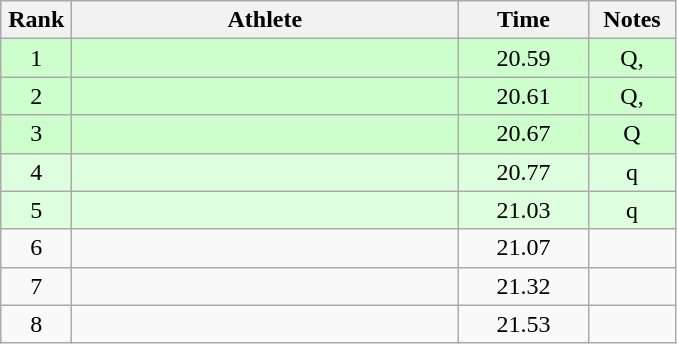<table class="wikitable" style="text-align:center">
<tr>
<th width=40>Rank</th>
<th width=250>Athlete</th>
<th width=80>Time</th>
<th width=50>Notes</th>
</tr>
<tr bgcolor=ccffcc>
<td>1</td>
<td align=left></td>
<td>20.59</td>
<td>Q, </td>
</tr>
<tr bgcolor=ccffcc>
<td>2</td>
<td align=left></td>
<td>20.61</td>
<td>Q, </td>
</tr>
<tr bgcolor=ccffcc>
<td>3</td>
<td align=left></td>
<td>20.67</td>
<td>Q</td>
</tr>
<tr bgcolor=ddffdd>
<td>4</td>
<td align=left></td>
<td>20.77</td>
<td>q</td>
</tr>
<tr bgcolor=ddffdd>
<td>5</td>
<td align=left></td>
<td>21.03</td>
<td>q</td>
</tr>
<tr>
<td>6</td>
<td align=left></td>
<td>21.07</td>
<td></td>
</tr>
<tr>
<td>7</td>
<td align=left></td>
<td>21.32</td>
<td></td>
</tr>
<tr>
<td>8</td>
<td align=left></td>
<td>21.53</td>
<td></td>
</tr>
</table>
